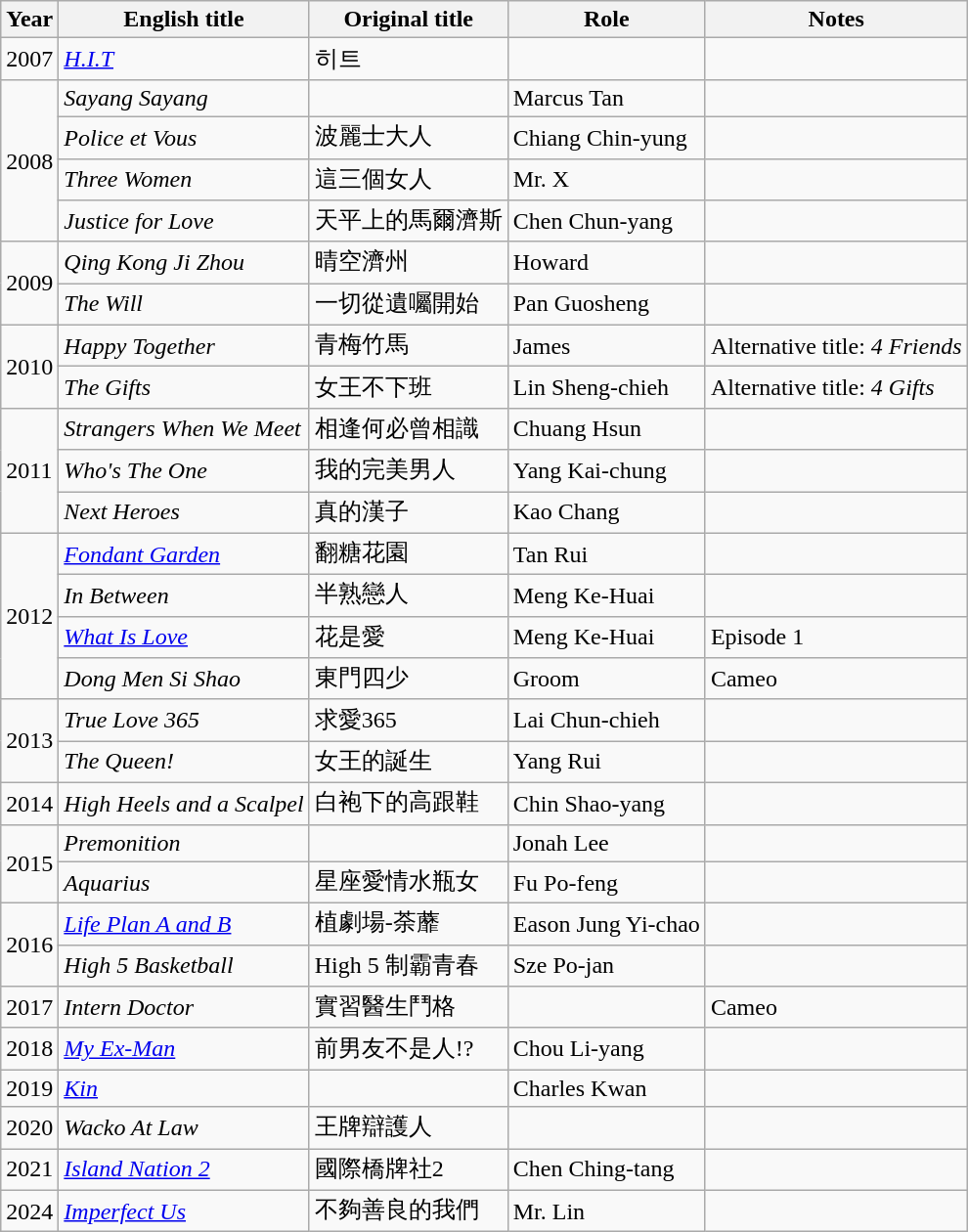<table class="wikitable">
<tr>
<th>Year</th>
<th>English title</th>
<th>Original title</th>
<th>Role</th>
<th>Notes</th>
</tr>
<tr>
<td>2007</td>
<td><em><a href='#'>H.I.T</a></em></td>
<td>히트</td>
<td></td>
<td></td>
</tr>
<tr>
<td rowspan="4">2008</td>
<td><em>Sayang Sayang</em></td>
<td></td>
<td>Marcus Tan</td>
<td></td>
</tr>
<tr>
<td><em>Police et Vous</em></td>
<td>波麗士大人</td>
<td>Chiang Chin-yung</td>
<td></td>
</tr>
<tr>
<td><em>Three Women</em></td>
<td>這三個女人</td>
<td>Mr. X</td>
<td></td>
</tr>
<tr>
<td><em>Justice for Love</em></td>
<td>天平上的馬爾濟斯</td>
<td>Chen Chun-yang</td>
<td></td>
</tr>
<tr>
<td rowspan="2">2009</td>
<td><em>Qing Kong Ji Zhou</em></td>
<td>晴空濟州</td>
<td>Howard</td>
<td></td>
</tr>
<tr>
<td><em>The Will</em></td>
<td>一切從遺囑開始</td>
<td>Pan Guosheng</td>
<td></td>
</tr>
<tr>
<td rowspan="2">2010</td>
<td><em>Happy Together</em></td>
<td>青梅竹馬</td>
<td>James</td>
<td>Alternative title: <em>4 Friends</em></td>
</tr>
<tr>
<td><em>The Gifts</em></td>
<td>女王不下班</td>
<td>Lin Sheng-chieh</td>
<td>Alternative title: <em>4 Gifts</em></td>
</tr>
<tr>
<td rowspan="3">2011</td>
<td><em>Strangers When We Meet</em></td>
<td>相逢何必曾相識</td>
<td>Chuang Hsun</td>
<td></td>
</tr>
<tr>
<td><em>Who's The One</em></td>
<td>我的完美男人</td>
<td>Yang Kai-chung</td>
<td></td>
</tr>
<tr>
<td><em>Next Heroes</em></td>
<td>真的漢子</td>
<td>Kao Chang</td>
<td></td>
</tr>
<tr>
<td rowspan="4">2012</td>
<td><em><a href='#'>Fondant Garden</a></em></td>
<td>翻糖花園</td>
<td>Tan Rui</td>
<td></td>
</tr>
<tr>
<td><em>In Between</em></td>
<td>半熟戀人</td>
<td>Meng Ke-Huai</td>
<td></td>
</tr>
<tr>
<td><em><a href='#'>What Is Love</a></em></td>
<td>花是愛</td>
<td>Meng Ke-Huai</td>
<td>Episode 1</td>
</tr>
<tr>
<td><em>Dong Men Si Shao</em></td>
<td>東門四少</td>
<td>Groom</td>
<td>Cameo</td>
</tr>
<tr>
<td rowspan="2">2013</td>
<td><em>True Love 365</em></td>
<td>求愛365</td>
<td>Lai Chun-chieh</td>
<td></td>
</tr>
<tr>
<td><em>The Queen!</em></td>
<td>女王的誕生</td>
<td>Yang Rui</td>
<td></td>
</tr>
<tr>
<td>2014</td>
<td><em>High Heels and a Scalpel</em></td>
<td>白袍下的高跟鞋</td>
<td>Chin Shao-yang</td>
<td></td>
</tr>
<tr>
<td rowspan="2">2015</td>
<td><em>Premonition</em></td>
<td></td>
<td>Jonah Lee</td>
<td></td>
</tr>
<tr>
<td><em>Aquarius</em></td>
<td>星座愛情水瓶女</td>
<td>Fu Po-feng</td>
<td></td>
</tr>
<tr>
<td rowspan="2">2016</td>
<td><em><a href='#'>Life Plan A and B</a></em></td>
<td>植劇場-荼蘼</td>
<td>Eason Jung Yi-chao</td>
<td></td>
</tr>
<tr>
<td><em>High 5 Basketball</em></td>
<td>High 5 制霸青春</td>
<td>Sze Po-jan</td>
<td></td>
</tr>
<tr>
<td>2017</td>
<td><em>Intern Doctor</em></td>
<td>實習醫生鬥格</td>
<td></td>
<td>Cameo</td>
</tr>
<tr>
<td>2018</td>
<td><em><a href='#'>My Ex-Man</a></em></td>
<td>前男友不是人!?</td>
<td>Chou Li-yang</td>
<td></td>
</tr>
<tr>
<td>2019</td>
<td><em><a href='#'>Kin</a></em></td>
<td></td>
<td>Charles Kwan</td>
<td></td>
</tr>
<tr>
<td>2020</td>
<td><em>Wacko At Law</em></td>
<td>王牌辯護人</td>
<td></td>
<td></td>
</tr>
<tr>
<td>2021</td>
<td><em><a href='#'>Island Nation 2</a></em></td>
<td>國際橋牌社2</td>
<td>Chen Ching-tang</td>
<td></td>
</tr>
<tr>
<td>2024</td>
<td><em><a href='#'>Imperfect Us</a></em></td>
<td>不夠善良的我們</td>
<td>Mr. Lin</td>
<td></td>
</tr>
</table>
